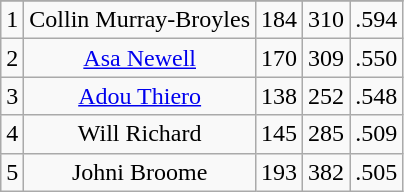<table class="wikitable sortable" style="text-align:center">
<tr>
</tr>
<tr>
<td>1</td>
<td>Collin Murray-Broyles</td>
<td>184</td>
<td>310</td>
<td>.594</td>
</tr>
<tr>
<td>2</td>
<td><a href='#'>Asa Newell</a></td>
<td>170</td>
<td>309</td>
<td>.550</td>
</tr>
<tr>
<td>3</td>
<td><a href='#'>Adou Thiero</a></td>
<td>138</td>
<td>252</td>
<td>.548</td>
</tr>
<tr>
<td>4</td>
<td>Will Richard</td>
<td>145</td>
<td>285</td>
<td>.509</td>
</tr>
<tr>
<td>5</td>
<td>Johni Broome</td>
<td>193</td>
<td>382</td>
<td>.505</td>
</tr>
</table>
